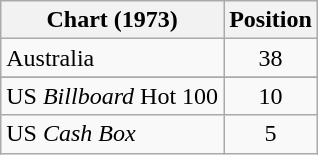<table class="wikitable sortable">
<tr>
<th align="left">Chart (1973)</th>
<th style="text-align:center;">Position</th>
</tr>
<tr>
<td>Australia</td>
<td style="text-align:center;">38</td>
</tr>
<tr>
</tr>
<tr>
<td>US <em>Billboard</em> Hot 100</td>
<td style="text-align:center;">10</td>
</tr>
<tr>
<td>US <em>Cash Box</em></td>
<td style="text-align:center;">5</td>
</tr>
</table>
